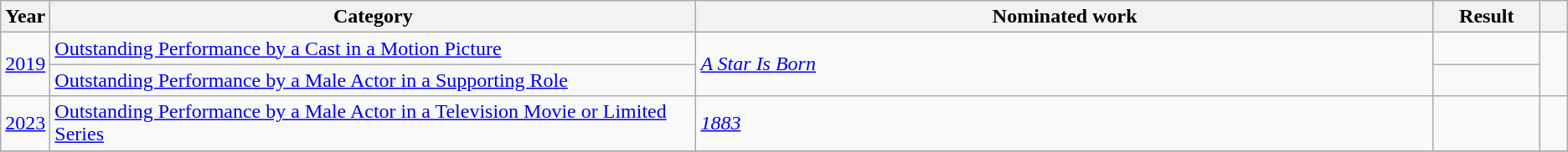<table class=wikitable>
<tr>
<th scope="col" style="width:1em;">Year</th>
<th scope="col" style="width:34em;">Category</th>
<th scope="col" style="width:39em;">Nominated work</th>
<th scope="col" style="width:5em;">Result</th>
<th scope="col" style="width:1em;"></th>
</tr>
<tr>
<td rowspan="2"><a href='#'>2019</a></td>
<td><a href='#'>Outstanding Performance by a Cast in a Motion Picture</a></td>
<td rowspan="2"><em><a href='#'>A Star Is Born</a></em></td>
<td></td>
<td rowspan="2" align="center"></td>
</tr>
<tr>
<td><a href='#'>Outstanding Performance by a Male Actor in a Supporting Role</a></td>
<td></td>
</tr>
<tr>
<td><a href='#'>2023</a></td>
<td><a href='#'>Outstanding Performance by a Male Actor in a Television Movie or Limited Series</a></td>
<td><em><a href='#'>1883</a></em></td>
<td></td>
<td align=center></td>
</tr>
<tr>
</tr>
</table>
